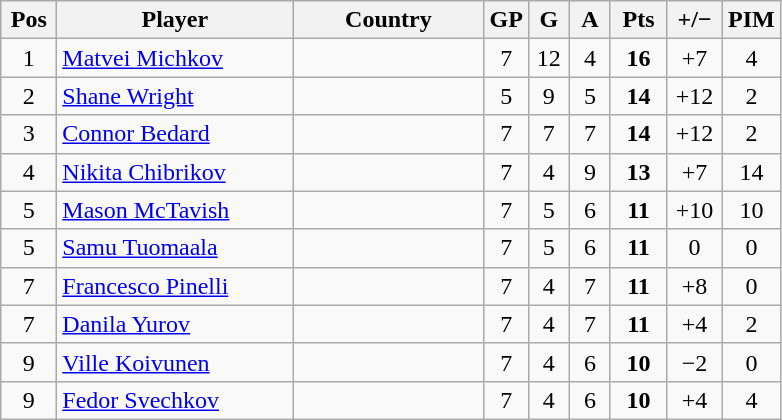<table class="wikitable sortable" style="text-align: center;">
<tr>
<th width=30>Pos</th>
<th width=150>Player</th>
<th width=120>Country</th>
<th width=20>GP</th>
<th width=20>G</th>
<th width=20>A</th>
<th width=30>Pts</th>
<th width=30>+/−</th>
<th width=30>PIM</th>
</tr>
<tr>
<td>1</td>
<td align=left><a href='#'>Matvei Michkov</a></td>
<td align=left></td>
<td>7</td>
<td>12</td>
<td>4</td>
<td><strong>16</strong></td>
<td>+7</td>
<td>4</td>
</tr>
<tr>
<td>2</td>
<td align=left><a href='#'>Shane Wright</a></td>
<td align=left></td>
<td>5</td>
<td>9</td>
<td>5</td>
<td><strong>14</strong></td>
<td>+12</td>
<td>2</td>
</tr>
<tr>
<td>3</td>
<td align=left><a href='#'>Connor Bedard</a></td>
<td align=left></td>
<td>7</td>
<td>7</td>
<td>7</td>
<td><strong>14</strong></td>
<td>+12</td>
<td>2</td>
</tr>
<tr>
<td>4</td>
<td align=left><a href='#'>Nikita Chibrikov</a></td>
<td align=left></td>
<td>7</td>
<td>4</td>
<td>9</td>
<td><strong>13</strong></td>
<td>+7</td>
<td>14</td>
</tr>
<tr>
<td>5</td>
<td align=left><a href='#'>Mason McTavish</a></td>
<td align=left></td>
<td>7</td>
<td>5</td>
<td>6</td>
<td><strong>11</strong></td>
<td>+10</td>
<td>10</td>
</tr>
<tr>
<td>5</td>
<td align=left><a href='#'>Samu Tuomaala</a></td>
<td align=left></td>
<td>7</td>
<td>5</td>
<td>6</td>
<td><strong>11</strong></td>
<td>0</td>
<td>0</td>
</tr>
<tr>
<td>7</td>
<td align=left><a href='#'>Francesco Pinelli</a></td>
<td align="left"></td>
<td>7</td>
<td>4</td>
<td>7</td>
<td><strong>11</strong></td>
<td>+8</td>
<td>0</td>
</tr>
<tr>
<td>7</td>
<td align=left><a href='#'>Danila Yurov</a></td>
<td align=left></td>
<td>7</td>
<td>4</td>
<td>7</td>
<td><strong>11</strong></td>
<td>+4</td>
<td>2</td>
</tr>
<tr>
<td>9</td>
<td align=left><a href='#'>Ville Koivunen</a></td>
<td align=left></td>
<td>7</td>
<td>4</td>
<td>6</td>
<td><strong>10</strong></td>
<td>−2</td>
<td>0</td>
</tr>
<tr>
<td>9</td>
<td align=left><a href='#'>Fedor Svechkov</a></td>
<td align="left"></td>
<td>7</td>
<td>4</td>
<td>6</td>
<td><strong>10</strong></td>
<td>+4</td>
<td>4</td>
</tr>
</table>
